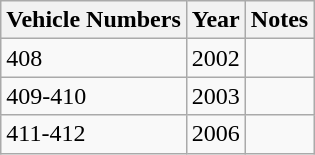<table class=wikitable>
<tr>
<th>Vehicle Numbers</th>
<th>Year</th>
<th><div>Notes</div></th>
</tr>
<tr>
<td>408</td>
<td>2002</td>
<td></td>
</tr>
<tr>
<td>409-410</td>
<td>2003</td>
<td></td>
</tr>
<tr>
<td>411-412</td>
<td>2006</td>
<td></td>
</tr>
</table>
